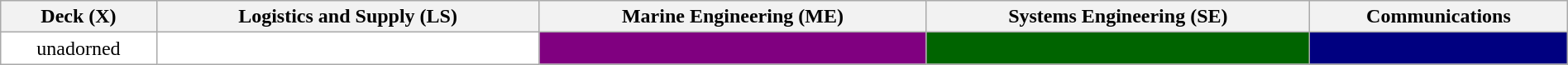<table class="wikitable" style="width: 100%;">
<tr>
<th>Deck (X)</th>
<th>Logistics and Supply (LS)</th>
<th>Marine Engineering (ME)</th>
<th>Systems Engineering (SE)</th>
<th>Communications</th>
</tr>
<tr>
<td style="background: white;text-align: center">unadorned</td>
<td style="background: white;"> </td>
<td style="background: purple;"> </td>
<td style="background: DarkGreen;"> </td>
<td style="background: navy;"> </td>
</tr>
</table>
